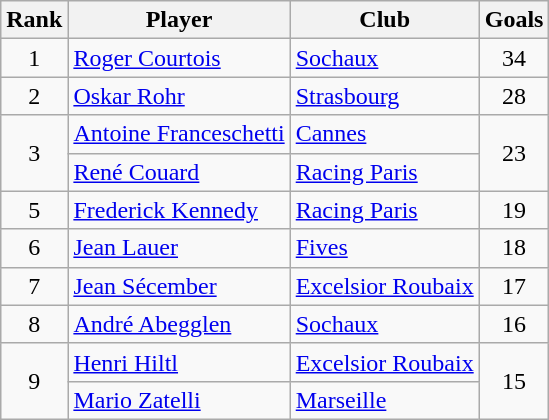<table class="wikitable" style="text-align:center">
<tr>
<th>Rank</th>
<th>Player</th>
<th>Club</th>
<th>Goals</th>
</tr>
<tr>
<td>1</td>
<td align="left">  <a href='#'>Roger Courtois</a></td>
<td align="left"><a href='#'>Sochaux</a></td>
<td>34</td>
</tr>
<tr>
<td>2</td>
<td align="left"> <a href='#'>Oskar Rohr</a></td>
<td align="left"><a href='#'>Strasbourg</a></td>
<td>28</td>
</tr>
<tr>
<td rowspan="2">3</td>
<td align="left"> <a href='#'>Antoine Franceschetti</a></td>
<td align="left"><a href='#'>Cannes</a></td>
<td rowspan="2">23</td>
</tr>
<tr>
<td align="left"> <a href='#'>René Couard</a></td>
<td align="left"><a href='#'>Racing Paris</a></td>
</tr>
<tr>
<td>5</td>
<td align="left"> <a href='#'>Frederick Kennedy</a></td>
<td align="left"><a href='#'>Racing Paris</a></td>
<td>19</td>
</tr>
<tr>
<td>6</td>
<td align="left"> <a href='#'>Jean Lauer</a></td>
<td align="left"><a href='#'>Fives</a></td>
<td>18</td>
</tr>
<tr>
<td>7</td>
<td align="left"> <a href='#'>Jean Sécember</a></td>
<td align="left"><a href='#'>Excelsior Roubaix</a></td>
<td>17</td>
</tr>
<tr>
<td>8</td>
<td align="left"> <a href='#'>André Abegglen</a></td>
<td align="left"><a href='#'>Sochaux</a></td>
<td>16</td>
</tr>
<tr>
<td rowspan="2">9</td>
<td align="left">  <a href='#'>Henri Hiltl</a></td>
<td align="left"><a href='#'>Excelsior Roubaix</a></td>
<td rowspan="2">15</td>
</tr>
<tr>
<td align="left"> <a href='#'>Mario Zatelli</a></td>
<td align="left"><a href='#'>Marseille</a></td>
</tr>
</table>
